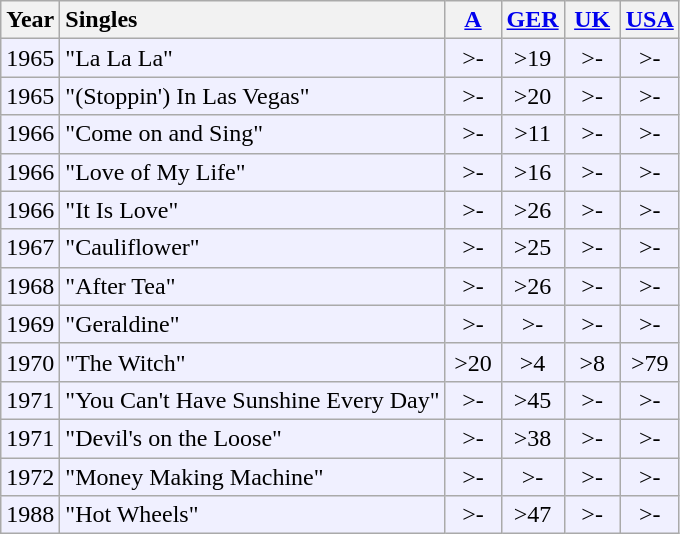<table class="wikitable">
<tr>
<th style="text-align:left; vertical-align:top;">Year</th>
<th style="text-align:left; vertical-align:top;">Singles</th>
<th width="30"><a href='#'>A</a></th>
<th width="30"><a href='#'>GER</a></th>
<th width="30"><a href='#'>UK</a></th>
<th width="30"><a href='#'>USA</a></th>
</tr>
<tr style="background:#f0f0ff;">
<td style="text-align:left; vertical-align:top;">1965</td>
<td style="text-align:left; vertical-align:top;">"La La La"</td>
<td align="center" <!-A->>-</td>
<td align="center" <!-D->>19</td>
<td align="center" <!-GB->>-</td>
<td align="center" <!-USA->>-</td>
</tr>
<tr style="background:#f0f0ff;">
<td style="text-align:left; vertical-align:top;">1965</td>
<td style="text-align:left; vertical-align:top;">"(Stoppin') In Las Vegas"</td>
<td align="center" <!-A->>-</td>
<td align="center" <!-D->>20</td>
<td align="center" <!-GB->>-</td>
<td align="center" <!-USA->>-</td>
</tr>
<tr style="background:#f0f0ff;">
<td style="text-align:left; vertical-align:top;">1966</td>
<td style="text-align:left; vertical-align:top;">"Come on and Sing"</td>
<td align="center" <!-A->>-</td>
<td align="center" <!-D->>11</td>
<td align="center" <!-GB->>-</td>
<td align="center" <!-USA->>-</td>
</tr>
<tr style="background:#f0f0ff;">
<td style="text-align:left; vertical-align:top;">1966</td>
<td style="text-align:left; vertical-align:top;">"Love of My Life"</td>
<td align="center" <!-A->>-</td>
<td align="center" <!-D->>16</td>
<td align="center" <!-GB->>-</td>
<td align="center" <!-USA->>-</td>
</tr>
<tr style="background:#f0f0ff;">
<td style="text-align:left; vertical-align:top;">1966</td>
<td style="text-align:left; vertical-align:top;">"It Is Love"</td>
<td align="center" <!-A->>-</td>
<td align="center" <!-D->>26</td>
<td align="center" <!-GB->>-</td>
<td align="center" <!-USA->>-</td>
</tr>
<tr style="background:#f0f0ff;">
<td style="text-align:left; vertical-align:top;">1967</td>
<td style="text-align:left; vertical-align:top;">"Cauliflower"</td>
<td align="center" <!-A->>-</td>
<td align="center" <!-D->>25</td>
<td align="center" <!-GB->>-</td>
<td align="center" <!-USA->>-</td>
</tr>
<tr style="background:#f0f0ff;">
<td style="text-align:left; vertical-align:top;">1968</td>
<td style="text-align:left; vertical-align:top;">"After Tea"</td>
<td align="center" <!-A->>-</td>
<td align="center" <!-D->>26</td>
<td align="center" <!-GB->>-</td>
<td align="center" <!-USA->>-</td>
</tr>
<tr style="background:#f0f0ff;">
<td style="text-align:left; vertical-align:top;">1969</td>
<td style="text-align:left; vertical-align:top;">"Geraldine"</td>
<td align="center" <!-A->>-</td>
<td align="center" <!-D->>-</td>
<td align="center" <!-GB->>-</td>
<td align="center" <!-USA->>-</td>
</tr>
<tr style="background:#f0f0ff;">
<td style="text-align:left; vertical-align:top;">1970</td>
<td style="text-align:left; vertical-align:top;">"The Witch"</td>
<td align="center" <!-A->>20</td>
<td align="center" <!-D->>4</td>
<td align="center" <!-GB->>8</td>
<td align="center" <!-USA->>79</td>
</tr>
<tr style="background:#f0f0ff;">
<td style="text-align:left; vertical-align:top;">1971</td>
<td style="text-align:left; vertical-align:top;">"You Can't Have Sunshine Every Day"</td>
<td align="center" <!-A->>-</td>
<td align="center" <!-D->>45</td>
<td align="center" <!-GB->>-</td>
<td align="center" <!-USA->>-</td>
</tr>
<tr style="background:#f0f0ff;">
<td style="text-align:left; vertical-align:top;">1971</td>
<td style="text-align:left; vertical-align:top;">"Devil's on the Loose"</td>
<td align="center" <!-A->>-</td>
<td align="center" <!-D->>38</td>
<td align="center" <!-GB->>-</td>
<td align="center" <!-USA->>-</td>
</tr>
<tr style="background:#f0f0ff;">
<td style="text-align:left; vertical-align:top;">1972</td>
<td style="text-align:left; vertical-align:top;">"Money Making Machine"</td>
<td align="center" <!-A->>-</td>
<td align="center" <!-D->>-</td>
<td align="center" <!-GB->>-</td>
<td align="center" <!-USA->>-</td>
</tr>
<tr style="background:#f0f0ff;">
<td style="text-align:left; vertical-align:top;">1988</td>
<td style="text-align:left; vertical-align:top;">"Hot Wheels"</td>
<td align="center" <!-A->>-</td>
<td align="center" <!-D->>47</td>
<td align="center" <!-GB->>-</td>
<td align="center" <!-USA->>-</td>
</tr>
</table>
